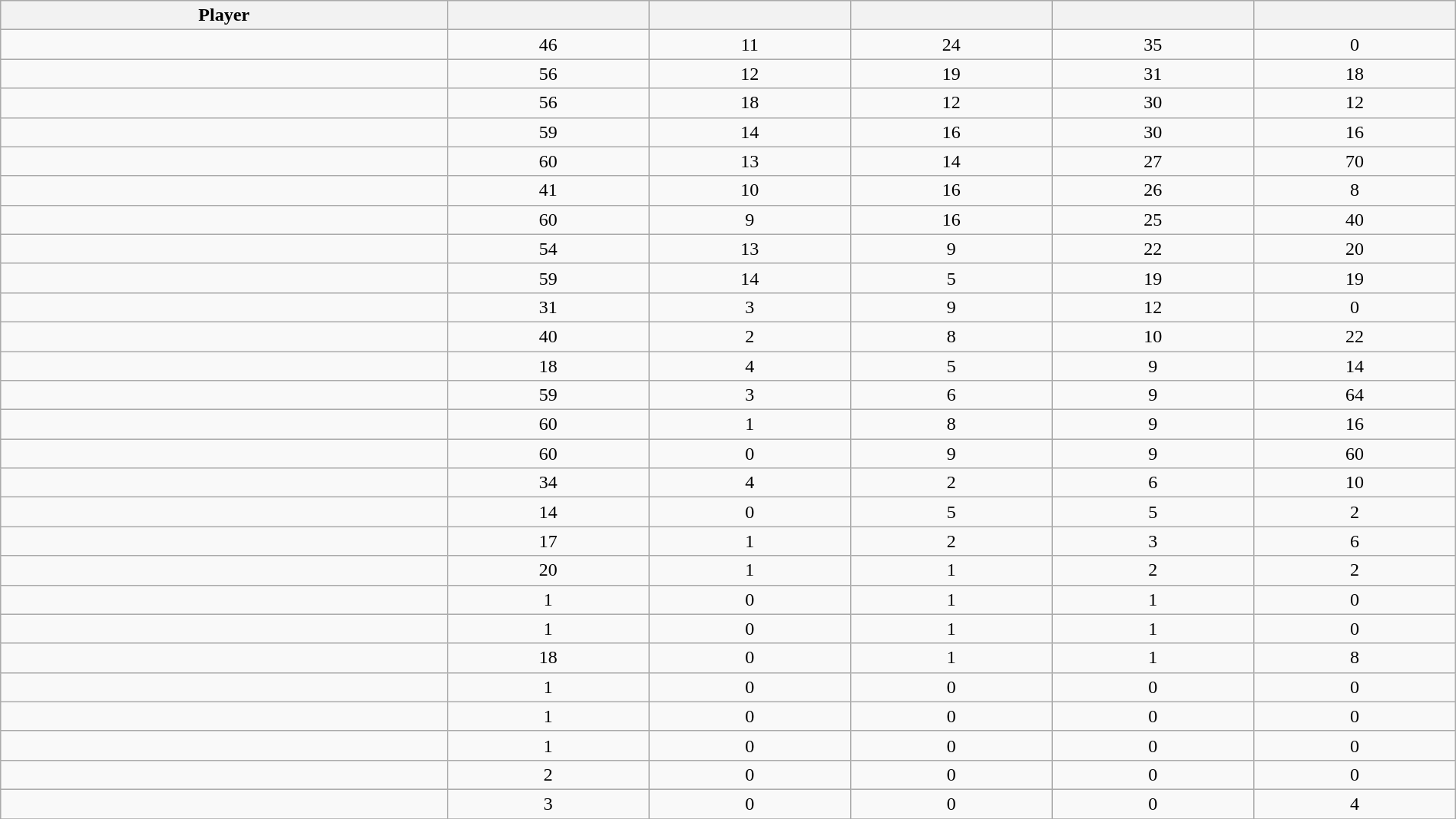<table class="wikitable sortable" style="width:100%;">
<tr align=center>
<th>Player</th>
<th></th>
<th></th>
<th></th>
<th></th>
<th></th>
</tr>
<tr align=center>
<td></td>
<td>46</td>
<td>11</td>
<td>24</td>
<td>35</td>
<td>0</td>
</tr>
<tr align=center>
<td></td>
<td>56</td>
<td>12</td>
<td>19</td>
<td>31</td>
<td>18</td>
</tr>
<tr align=center>
<td></td>
<td>56</td>
<td>18</td>
<td>12</td>
<td>30</td>
<td>12</td>
</tr>
<tr align=center>
<td></td>
<td>59</td>
<td>14</td>
<td>16</td>
<td>30</td>
<td>16</td>
</tr>
<tr align=center>
<td></td>
<td>60</td>
<td>13</td>
<td>14</td>
<td>27</td>
<td>70</td>
</tr>
<tr align=center>
<td></td>
<td>41</td>
<td>10</td>
<td>16</td>
<td>26</td>
<td>8</td>
</tr>
<tr align=center>
<td></td>
<td>60</td>
<td>9</td>
<td>16</td>
<td>25</td>
<td>40</td>
</tr>
<tr align=center>
<td></td>
<td>54</td>
<td>13</td>
<td>9</td>
<td>22</td>
<td>20</td>
</tr>
<tr align=center>
<td></td>
<td>59</td>
<td>14</td>
<td>5</td>
<td>19</td>
<td>19</td>
</tr>
<tr align=center>
<td></td>
<td>31</td>
<td>3</td>
<td>9</td>
<td>12</td>
<td>0</td>
</tr>
<tr align=center>
<td></td>
<td>40</td>
<td>2</td>
<td>8</td>
<td>10</td>
<td>22</td>
</tr>
<tr align=center>
<td></td>
<td>18</td>
<td>4</td>
<td>5</td>
<td>9</td>
<td>14</td>
</tr>
<tr align=center>
<td></td>
<td>59</td>
<td>3</td>
<td>6</td>
<td>9</td>
<td>64</td>
</tr>
<tr align=center>
<td></td>
<td>60</td>
<td>1</td>
<td>8</td>
<td>9</td>
<td>16</td>
</tr>
<tr align=center>
<td></td>
<td>60</td>
<td>0</td>
<td>9</td>
<td>9</td>
<td>60</td>
</tr>
<tr align=center>
<td></td>
<td>34</td>
<td>4</td>
<td>2</td>
<td>6</td>
<td>10</td>
</tr>
<tr align=center>
<td></td>
<td>14</td>
<td>0</td>
<td>5</td>
<td>5</td>
<td>2</td>
</tr>
<tr align=center>
<td></td>
<td>17</td>
<td>1</td>
<td>2</td>
<td>3</td>
<td>6</td>
</tr>
<tr align=center>
<td></td>
<td>20</td>
<td>1</td>
<td>1</td>
<td>2</td>
<td>2</td>
</tr>
<tr align=center>
<td></td>
<td>1</td>
<td>0</td>
<td>1</td>
<td>1</td>
<td>0</td>
</tr>
<tr align=center>
<td></td>
<td>1</td>
<td>0</td>
<td>1</td>
<td>1</td>
<td>0</td>
</tr>
<tr align=center>
<td></td>
<td>18</td>
<td>0</td>
<td>1</td>
<td>1</td>
<td>8</td>
</tr>
<tr align=center>
<td></td>
<td>1</td>
<td>0</td>
<td>0</td>
<td>0</td>
<td>0</td>
</tr>
<tr align=center>
<td></td>
<td>1</td>
<td>0</td>
<td>0</td>
<td>0</td>
<td>0</td>
</tr>
<tr align=center>
<td></td>
<td>1</td>
<td>0</td>
<td>0</td>
<td>0</td>
<td>0</td>
</tr>
<tr align=center>
<td></td>
<td>2</td>
<td>0</td>
<td>0</td>
<td>0</td>
<td>0</td>
</tr>
<tr align=center>
<td></td>
<td>3</td>
<td>0</td>
<td>0</td>
<td>0</td>
<td>4</td>
</tr>
<tr>
</tr>
</table>
